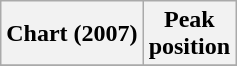<table class="wikitable">
<tr>
<th>Chart (2007)</th>
<th>Peak<br>position</th>
</tr>
<tr>
</tr>
</table>
